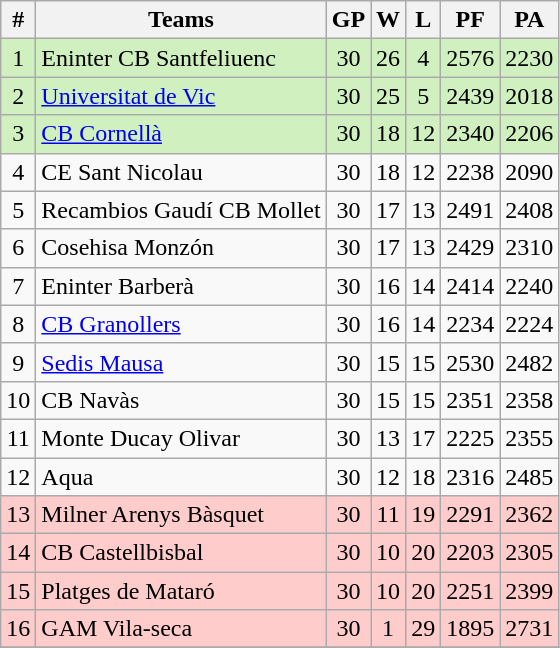<table class="wikitable" style="text-align: center;">
<tr>
<th>#</th>
<th>Teams</th>
<th>GP</th>
<th>W</th>
<th>L</th>
<th>PF</th>
<th>PA</th>
</tr>
<tr bgcolor=D0F0C0>
<td>1</td>
<td align="left">Eninter CB Santfeliuenc</td>
<td>30</td>
<td>26</td>
<td>4</td>
<td>2576</td>
<td>2230</td>
</tr>
<tr bgcolor=D0F0C0>
<td>2</td>
<td align="left"><a href='#'>Universitat de Vic</a></td>
<td>30</td>
<td>25</td>
<td>5</td>
<td>2439</td>
<td>2018</td>
</tr>
<tr bgcolor=D0F0C0>
<td>3</td>
<td align="left"><a href='#'>CB Cornellà</a></td>
<td>30</td>
<td>18</td>
<td>12</td>
<td>2340</td>
<td>2206</td>
</tr>
<tr>
<td>4</td>
<td align="left">CE Sant Nicolau</td>
<td>30</td>
<td>18</td>
<td>12</td>
<td>2238</td>
<td>2090</td>
</tr>
<tr>
<td>5</td>
<td align="left">Recambios Gaudí CB Mollet</td>
<td>30</td>
<td>17</td>
<td>13</td>
<td>2491</td>
<td>2408</td>
</tr>
<tr>
<td>6</td>
<td align="left">Cosehisa Monzón</td>
<td>30</td>
<td>17</td>
<td>13</td>
<td>2429</td>
<td>2310</td>
</tr>
<tr>
<td>7</td>
<td align="left">Eninter Barberà</td>
<td>30</td>
<td>16</td>
<td>14</td>
<td>2414</td>
<td>2240</td>
</tr>
<tr>
<td>8</td>
<td align="left"><a href='#'>CB Granollers</a></td>
<td>30</td>
<td>16</td>
<td>14</td>
<td>2234</td>
<td>2224</td>
</tr>
<tr>
<td>9</td>
<td align="left"><a href='#'>Sedis Mausa</a></td>
<td>30</td>
<td>15</td>
<td>15</td>
<td>2530</td>
<td>2482</td>
</tr>
<tr>
<td>10</td>
<td align="left">CB Navàs</td>
<td>30</td>
<td>15</td>
<td>15</td>
<td>2351</td>
<td>2358</td>
</tr>
<tr>
<td>11</td>
<td align="left">Monte Ducay Olivar</td>
<td>30</td>
<td>13</td>
<td>17</td>
<td>2225</td>
<td>2355</td>
</tr>
<tr>
<td>12</td>
<td align="left">Aqua</td>
<td>30</td>
<td>12</td>
<td>18</td>
<td>2316</td>
<td>2485</td>
</tr>
<tr bgcolor=FFCCCC>
<td>13</td>
<td align="left">Milner Arenys Bàsquet</td>
<td>30</td>
<td>11</td>
<td>19</td>
<td>2291</td>
<td>2362</td>
</tr>
<tr bgcolor=FFCCCC>
<td>14</td>
<td align="left">CB Castellbisbal</td>
<td>30</td>
<td>10</td>
<td>20</td>
<td>2203</td>
<td>2305</td>
</tr>
<tr bgcolor=FFCCCC>
<td>15</td>
<td align="left">Platges de Mataró</td>
<td>30</td>
<td>10</td>
<td>20</td>
<td>2251</td>
<td>2399</td>
</tr>
<tr bgcolor=FFCCCC>
<td>16</td>
<td align="left">GAM Vila-seca</td>
<td>30</td>
<td>1</td>
<td>29</td>
<td>1895</td>
<td>2731</td>
</tr>
<tr>
</tr>
</table>
